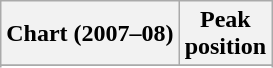<table class="wikitable sortable plainrowheaders">
<tr>
<th align="center">Chart (2007–08)</th>
<th align="center">Peak<br>position</th>
</tr>
<tr>
</tr>
<tr>
</tr>
<tr>
</tr>
</table>
